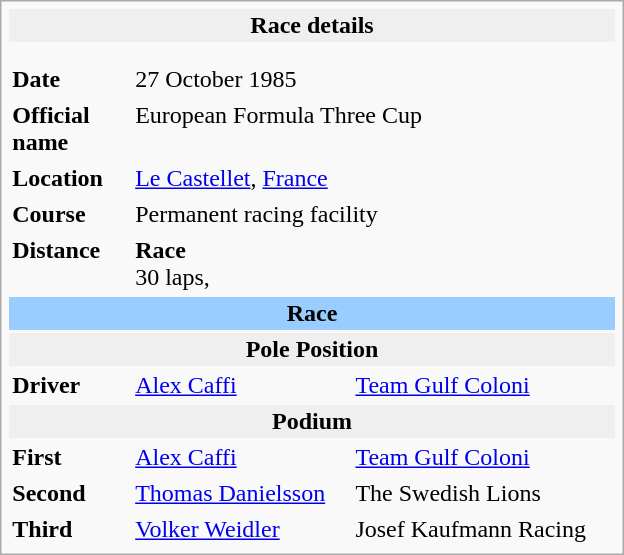<table class="infobox" align="right" cellpadding="2" style="float:right; width: 26em; ">
<tr>
<th colspan="3" style="background:#efefef;">Race details</th>
</tr>
<tr>
<td colspan="3" style="text-align:center;"></td>
</tr>
<tr>
<td colspan="3" style="text-align:center;"></td>
</tr>
<tr>
<td style="width: 20%;"><strong>Date</strong></td>
<td>27 October 1985</td>
</tr>
<tr>
<td><strong>Official name</strong></td>
<td colspan=2>European Formula Three Cup</td>
</tr>
<tr>
<td><strong>Location</strong></td>
<td colspan=2><a href='#'>Le Castellet</a>, <a href='#'>France</a></td>
</tr>
<tr>
<td><strong>Course</strong></td>
<td colspan=2>Permanent racing facility<br></td>
</tr>
<tr>
<td><strong>Distance</strong></td>
<td><strong>Race</strong><br>30 laps, </td>
</tr>
<tr>
<td colspan="3" style="text-align:center; background-color:#99ccff"><strong>Race</strong></td>
</tr>
<tr>
<th colspan="3" style="background:#efefef;">Pole Position</th>
</tr>
<tr>
<td><strong>Driver</strong></td>
<td> <a href='#'>Alex Caffi</a></td>
<td><a href='#'>Team Gulf Coloni</a></td>
</tr>
<tr>
<th colspan="3" style="background:#efefef;">Podium</th>
</tr>
<tr>
<td><strong>First</strong></td>
<td> <a href='#'>Alex Caffi</a></td>
<td><a href='#'>Team Gulf Coloni</a></td>
</tr>
<tr>
<td><strong>Second</strong></td>
<td> <a href='#'>Thomas Danielsson</a></td>
<td>The Swedish Lions</td>
</tr>
<tr>
<td><strong>Third</strong></td>
<td> <a href='#'>Volker Weidler</a></td>
<td>Josef Kaufmann Racing</td>
</tr>
</table>
